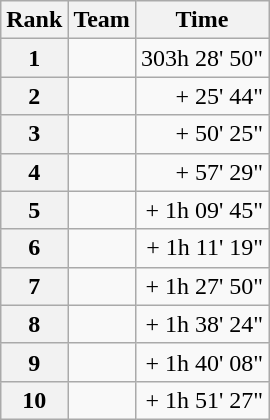<table class="wikitable">
<tr>
<th scope="col">Rank</th>
<th scope="col">Team</th>
<th scope="col">Time</th>
</tr>
<tr>
<th scope="row">1</th>
<td></td>
<td style="text-align:right;">303h 28' 50"</td>
</tr>
<tr>
<th scope="row">2</th>
<td></td>
<td style="text-align:right;">+ 25' 44"</td>
</tr>
<tr>
<th scope="row">3</th>
<td></td>
<td style="text-align:right;">+ 50' 25"</td>
</tr>
<tr>
<th scope="row">4</th>
<td></td>
<td style="text-align:right;">+ 57' 29"</td>
</tr>
<tr>
<th scope="row">5</th>
<td></td>
<td style="text-align:right;">+ 1h 09' 45"</td>
</tr>
<tr>
<th scope="row">6</th>
<td></td>
<td style="text-align:right;">+ 1h 11' 19"</td>
</tr>
<tr>
<th scope="row">7</th>
<td></td>
<td style="text-align:right;">+ 1h 27' 50"</td>
</tr>
<tr>
<th scope="row">8</th>
<td></td>
<td style="text-align:right;">+ 1h 38' 24"</td>
</tr>
<tr>
<th scope="row">9</th>
<td></td>
<td style="text-align:right;">+ 1h 40' 08"</td>
</tr>
<tr>
<th scope="row">10</th>
<td></td>
<td style="text-align:right;">+ 1h 51' 27"</td>
</tr>
</table>
